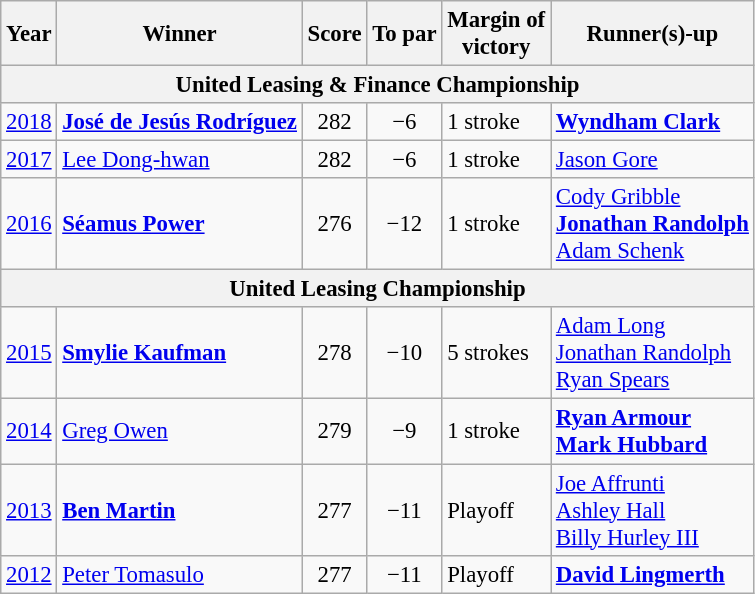<table class=wikitable style=font-size:95%>
<tr>
<th>Year</th>
<th>Winner</th>
<th>Score</th>
<th>To par</th>
<th>Margin of<br>victory</th>
<th>Runner(s)-up</th>
</tr>
<tr>
<th colspan=7>United Leasing & Finance Championship</th>
</tr>
<tr>
<td><a href='#'>2018</a></td>
<td> <strong><a href='#'>José de Jesús Rodríguez</a></strong></td>
<td align=center>282</td>
<td align=center>−6</td>
<td>1 stroke</td>
<td> <strong><a href='#'>Wyndham Clark</a></strong></td>
</tr>
<tr>
<td><a href='#'>2017</a></td>
<td> <a href='#'>Lee Dong-hwan</a></td>
<td align="center">282</td>
<td align=center>−6</td>
<td>1 stroke</td>
<td> <a href='#'>Jason Gore</a></td>
</tr>
<tr>
<td><a href='#'>2016</a></td>
<td> <strong><a href='#'>Séamus Power</a></strong></td>
<td align=center>276</td>
<td align=center>−12</td>
<td>1 stroke</td>
<td> <a href='#'>Cody Gribble</a><br> <strong><a href='#'>Jonathan Randolph</a></strong><br> <a href='#'>Adam Schenk</a></td>
</tr>
<tr>
<th colspan=7>United Leasing Championship</th>
</tr>
<tr>
<td><a href='#'>2015</a></td>
<td> <strong><a href='#'>Smylie Kaufman</a></strong></td>
<td align=center>278</td>
<td align=center>−10</td>
<td>5 strokes</td>
<td> <a href='#'>Adam Long</a><br> <a href='#'>Jonathan Randolph</a><br> <a href='#'>Ryan Spears</a></td>
</tr>
<tr>
<td><a href='#'>2014</a></td>
<td> <a href='#'>Greg Owen</a></td>
<td align=center>279</td>
<td align=center>−9</td>
<td>1 stroke</td>
<td> <strong><a href='#'>Ryan Armour</a></strong><br> <strong><a href='#'>Mark Hubbard</a></strong></td>
</tr>
<tr>
<td><a href='#'>2013</a></td>
<td> <strong><a href='#'>Ben Martin</a></strong></td>
<td align=center>277</td>
<td align=center>−11</td>
<td>Playoff</td>
<td> <a href='#'>Joe Affrunti</a><br> <a href='#'>Ashley Hall</a><br> <a href='#'>Billy Hurley III</a></td>
</tr>
<tr>
<td><a href='#'>2012</a></td>
<td> <a href='#'>Peter Tomasulo</a></td>
<td align=center>277</td>
<td align=center>−11</td>
<td>Playoff</td>
<td> <strong><a href='#'>David Lingmerth</a></strong></td>
</tr>
</table>
